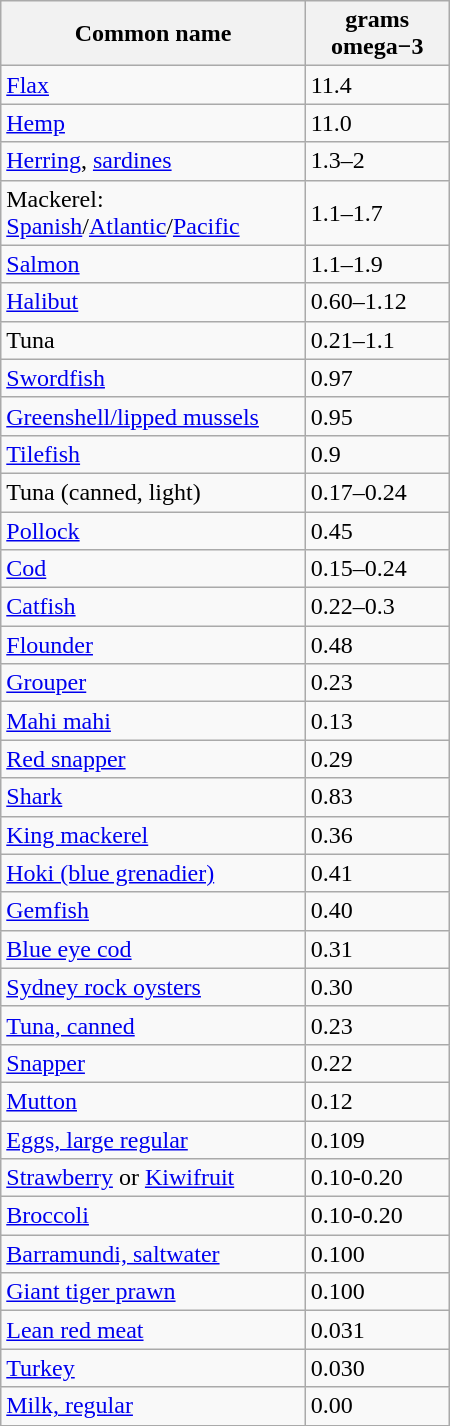<table class="sortable wikitable" style="border-collapse:collapse;width:300px; margin-left: 10px;">
<tr>
<th>Common name</th>
<th>grams omega−3</th>
</tr>
<tr>
<td><a href='#'>Flax</a></td>
<td>11.4 </td>
</tr>
<tr>
<td><a href='#'>Hemp</a></td>
<td>11.0</td>
</tr>
<tr>
<td><a href='#'>Herring</a>, <a href='#'>sardines</a></td>
<td>1.3–2</td>
</tr>
<tr>
<td>Mackerel: <a href='#'>Spanish</a>/<a href='#'>Atlantic</a>/<a href='#'>Pacific</a></td>
<td>1.1–1.7</td>
</tr>
<tr>
<td><a href='#'>Salmon</a></td>
<td>1.1–1.9</td>
</tr>
<tr>
<td><a href='#'>Halibut</a></td>
<td>0.60–1.12</td>
</tr>
<tr>
<td>Tuna</td>
<td>0.21–1.1</td>
</tr>
<tr>
<td><a href='#'>Swordfish</a></td>
<td>0.97</td>
</tr>
<tr>
<td><a href='#'>Greenshell/lipped mussels</a></td>
<td>0.95</td>
</tr>
<tr>
<td><a href='#'>Tilefish</a></td>
<td>0.9</td>
</tr>
<tr>
<td>Tuna (canned, light)</td>
<td>0.17–0.24</td>
</tr>
<tr>
<td><a href='#'>Pollock</a></td>
<td>0.45</td>
</tr>
<tr>
<td><a href='#'>Cod</a></td>
<td>0.15–0.24</td>
</tr>
<tr>
<td><a href='#'>Catfish</a></td>
<td>0.22–0.3</td>
</tr>
<tr>
<td><a href='#'>Flounder</a></td>
<td>0.48</td>
</tr>
<tr>
<td><a href='#'>Grouper</a></td>
<td>0.23</td>
</tr>
<tr>
<td><a href='#'>Mahi mahi</a></td>
<td>0.13</td>
</tr>
<tr>
<td><a href='#'>Red snapper</a></td>
<td>0.29</td>
</tr>
<tr>
<td><a href='#'>Shark</a></td>
<td>0.83</td>
</tr>
<tr>
<td><a href='#'>King mackerel</a></td>
<td>0.36</td>
</tr>
<tr>
<td><a href='#'>Hoki (blue grenadier)</a></td>
<td>0.41</td>
</tr>
<tr>
<td><a href='#'>Gemfish</a></td>
<td>0.40</td>
</tr>
<tr>
<td><a href='#'>Blue eye cod</a></td>
<td>0.31</td>
</tr>
<tr>
<td><a href='#'>Sydney rock oysters</a></td>
<td>0.30</td>
</tr>
<tr>
<td><a href='#'>Tuna, canned</a></td>
<td>0.23</td>
</tr>
<tr>
<td><a href='#'>Snapper</a></td>
<td>0.22</td>
</tr>
<tr>
<td><a href='#'>Mutton</a></td>
<td>0.12</td>
</tr>
<tr>
<td><a href='#'>Eggs, large regular</a></td>
<td>0.109</td>
</tr>
<tr>
<td><a href='#'>Strawberry</a> or <a href='#'>Kiwifruit</a></td>
<td>0.10-0.20</td>
</tr>
<tr>
<td><a href='#'>Broccoli</a></td>
<td>0.10-0.20</td>
</tr>
<tr>
<td><a href='#'>Barramundi, saltwater</a></td>
<td>0.100</td>
</tr>
<tr>
<td><a href='#'>Giant tiger prawn</a></td>
<td>0.100</td>
</tr>
<tr>
<td><a href='#'>Lean red meat</a></td>
<td>0.031</td>
</tr>
<tr>
<td><a href='#'>Turkey</a></td>
<td>0.030</td>
</tr>
<tr>
<td><a href='#'>Milk, regular</a></td>
<td>0.00</td>
</tr>
<tr>
</tr>
</table>
